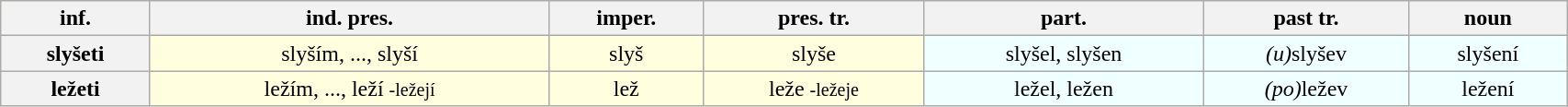<table class="wikitable" border="1" width=90% style="text-align:center; background:lightyellow">
<tr>
<th>inf.</th>
<th>ind. pres.</th>
<th>imper.</th>
<th>pres. tr.</th>
<th>part.</th>
<th>past tr.</th>
<th>noun</th>
</tr>
<tr>
<th>slyšeti</th>
<td>slyším, ..., slyší</td>
<td>slyš</td>
<td>slyše</td>
<td style="background:azure">slyšel, slyšen</td>
<td style="background:azure"><em>(u)</em>slyšev</td>
<td style="background:azure">slyšení</td>
</tr>
<tr>
<th>ležeti</th>
<td>ležím, ..., leží <small>-ležejí</small></td>
<td>lež</td>
<td>leže <small>-ležeje</small></td>
<td style="background:azure">ležel, ležen</td>
<td style="background:azure"><em>(po)</em>ležev</td>
<td style="background:azure">ležení</td>
</tr>
</table>
